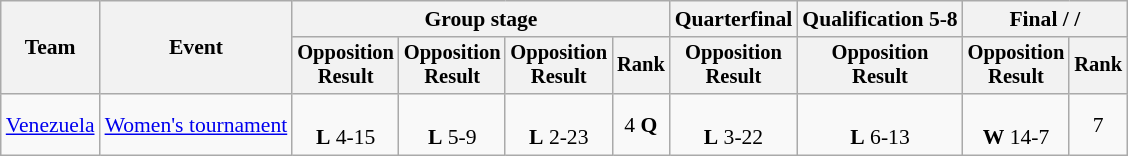<table class=wikitable style=font-size:90%;text-align:center>
<tr>
<th rowspan=2>Team</th>
<th rowspan=2>Event</th>
<th colspan=4>Group stage</th>
<th>Quarterfinal</th>
<th>Qualification 5-8</th>
<th colspan=2>Final /  / </th>
</tr>
<tr style=font-size:95%>
<th>Opposition<br>Result</th>
<th>Opposition<br>Result</th>
<th>Opposition<br>Result</th>
<th>Rank</th>
<th>Opposition<br>Result</th>
<th>Opposition<br>Result</th>
<th>Opposition<br>Result</th>
<th>Rank</th>
</tr>
<tr>
<td align=left><a href='#'>Venezuela</a></td>
<td align=left><a href='#'>Women's tournament</a></td>
<td><br><strong>L</strong> 4-15</td>
<td><br><strong>L</strong> 5-9</td>
<td><br><strong>L</strong> 2-23</td>
<td>4 <strong>Q</strong></td>
<td><br><strong>L</strong> 3-22</td>
<td><br><strong>L</strong> 6-13</td>
<td><br><strong>W</strong> 14-7</td>
<td>7</td>
</tr>
</table>
